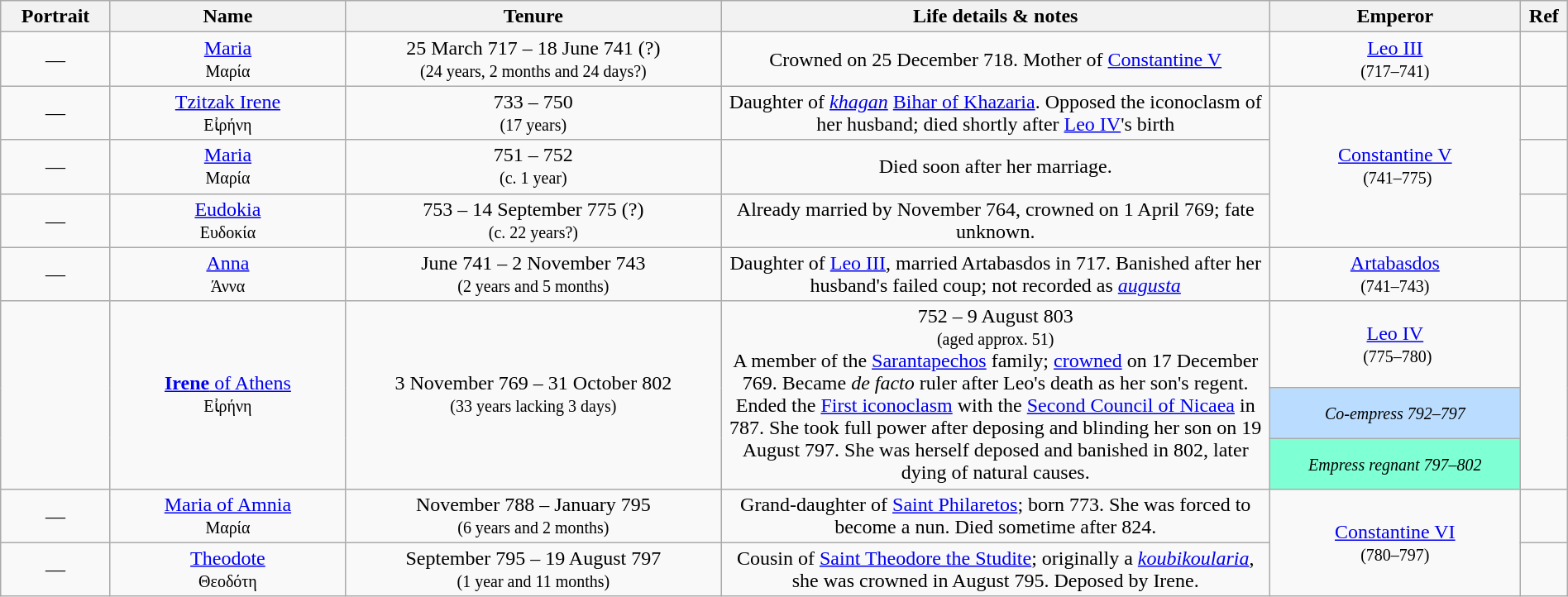<table class="wikitable" style="width:100%; text-align:center;">
<tr>
<th width="7%">Portrait</th>
<th width="15%">Name</th>
<th width="24%">Tenure</th>
<th width="35%">Life details & notes</th>
<th width="16%">Emperor</th>
<th width="3%">Ref</th>
</tr>
<tr>
<td>—</td>
<td><a href='#'>Maria</a><br><small>Μαρία</small></td>
<td>25 March 717 – 18 June 741 (?)<br><small>(24 years, 2 months and 24 days?)</small></td>
<td>Crowned on 25 December 718. Mother of <a href='#'>Constantine V</a></td>
<td><a href='#'>Leo III</a><br><small>(717–741)</small></td>
<td></td>
</tr>
<tr>
<td>—</td>
<td><a href='#'>Tzitzak Irene</a><br><small>Εἰρήνη</small></td>
<td>733 – 750<br><small>(17 years)</small></td>
<td>Daughter of <em><a href='#'>khagan</a></em> <a href='#'>Bihar of Khazaria</a>. Opposed the iconoclasm of her husband; died shortly after <a href='#'>Leo IV</a>'s birth</td>
<td rowspan="3"><a href='#'>Constantine V</a><br> <small>(741–775)</small></td>
<td></td>
</tr>
<tr>
<td>—</td>
<td><a href='#'>Maria</a><br><small>Μαρία</small></td>
<td> 751 – 752<br><small>(c. 1 year)</small></td>
<td>Died soon after her marriage.</td>
<td></td>
</tr>
<tr>
<td>—</td>
<td><a href='#'>Eudokia</a><br><small>Ευδοκία</small></td>
<td> 753 – 14 September 775 (?)<br><small>(c. 22 years?)</small></td>
<td>Already married by November 764, crowned on 1 April 769; fate unknown.</td>
<td></td>
</tr>
<tr>
<td>—</td>
<td><a href='#'>Anna</a><br><small>Άννα</small></td>
<td>June 741 – 2 November 743<br><small>(2 years and 5 months)</small></td>
<td>Daughter of <a href='#'>Leo III</a>, married Artabasdos in 717. Banished after her husband's failed coup; not recorded as <em><a href='#'>augusta</a></em></td>
<td><a href='#'>Artabasdos</a><br><small>(741–743)</small></td>
<td></td>
</tr>
<tr>
<td rowspan="3"></td>
<td rowspan="3"><a href='#'><strong>Irene</strong> of Athens</a><br><small>Εἰρήνη</small></td>
<td rowspan="3">3 November 769 – 31 October 802<br><small>(33 years lacking 3 days)</small></td>
<td rowspan="3"> 752 – 9 August 803<br><small>(aged approx. 51)</small><br>A member of the <a href='#'>Sarantapechos</a> family; <a href='#'>crowned</a> on 17 December 769. Became <em>de facto</em> ruler after Leo's death as her son's regent. Ended the <a href='#'>First iconoclasm</a> with the <a href='#'>Second Council of Nicaea</a> in 787. She took full power after deposing and blinding her son on 19 August 797. She was herself deposed and banished in 802, later dying of natural causes.</td>
<td><a href='#'>Leo IV</a><br> <small>(775–780)</small></td>
<td rowspan="3"><br></td>
</tr>
<tr>
<td style="background:#baddff;"><small><em>Co-empress 792–797</em></small></td>
</tr>
<tr>
<td style="background:#7FFFD4;"><small><em>Empress regnant 797–802</em></small></td>
</tr>
<tr>
<td>—</td>
<td><a href='#'>Maria of Amnia</a><br><small>Μαρία</small></td>
<td>November 788 – January 795<br><small>(6 years and 2 months)</small></td>
<td>Grand-daughter of <a href='#'>Saint Philaretos</a>; born  773. She was forced to become a nun. Died sometime after 824.</td>
<td rowspan="2"><a href='#'>Constantine VI</a><br><small>(780–797)</small></td>
<td></td>
</tr>
<tr>
<td>—</td>
<td><a href='#'>Theodote</a><br><small>Θεοδότη</small></td>
<td>September 795 – 19 August 797<br><small>(1 year and 11 months)</small></td>
<td>Cousin of <a href='#'>Saint Theodore the Studite</a>; originally a <em><a href='#'>koubikoularia</a></em>, she was crowned in August 795. Deposed by Irene.</td>
<td></td>
</tr>
</table>
